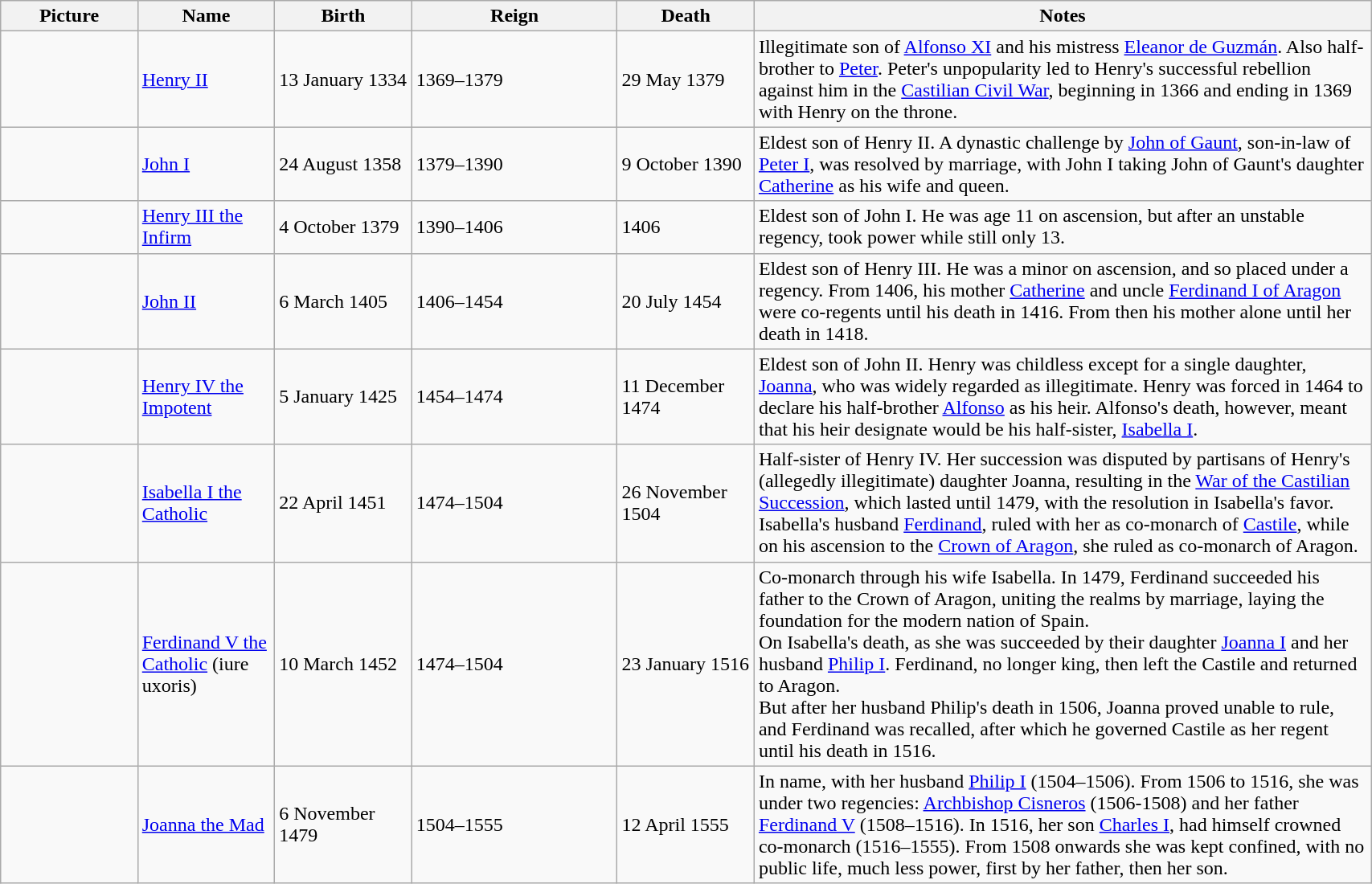<table width=90% class="wikitable">
<tr>
<th style="width: 10%">Picture</th>
<th style="width: 10%">Name</th>
<th style="width: 10%">Birth</th>
<th style="width: 15%">Reign</th>
<th style="width: 10%">Death</th>
<th style="width: 45%">Notes</th>
</tr>
<tr>
<td></td>
<td><a href='#'>Henry II</a></td>
<td>13 January 1334</td>
<td>1369–1379</td>
<td>29 May 1379</td>
<td>Illegitimate son of <a href='#'>Alfonso XI</a> and his mistress <a href='#'>Eleanor de Guzmán</a>. Also half-brother to <a href='#'>Peter</a>. Peter's unpopularity led to Henry's successful rebellion against him in the <a href='#'>Castilian Civil War</a>, beginning in 1366 and ending in 1369 with Henry on the throne.</td>
</tr>
<tr>
<td></td>
<td><a href='#'>John I</a></td>
<td>24 August 1358</td>
<td>1379–1390</td>
<td>9 October 1390</td>
<td>Eldest son of Henry II. A dynastic challenge by <a href='#'>John of Gaunt</a>, son-in-law of <a href='#'>Peter I</a>, was resolved by marriage, with John I taking John of Gaunt's daughter <a href='#'>Catherine</a> as his wife and queen.</td>
</tr>
<tr>
<td></td>
<td><a href='#'>Henry III the Infirm</a></td>
<td>4 October 1379</td>
<td>1390–1406</td>
<td>1406</td>
<td>Eldest son of John I. He was age 11 on ascension, but after an unstable regency, took power while still only 13.</td>
</tr>
<tr>
<td></td>
<td><a href='#'>John II</a></td>
<td>6 March 1405</td>
<td>1406–1454</td>
<td>20 July 1454</td>
<td>Eldest son of Henry III. He was a minor on ascension, and so placed under a regency. From 1406, his mother <a href='#'>Catherine</a> and uncle <a href='#'>Ferdinand I of Aragon</a> were co-regents until his death in 1416. From then his mother alone until her death in 1418.</td>
</tr>
<tr>
<td></td>
<td><a href='#'>Henry IV the Impotent</a></td>
<td>5 January 1425</td>
<td>1454–1474</td>
<td>11 December 1474</td>
<td>Eldest son of John II. Henry was childless except for a single daughter, <a href='#'>Joanna</a>, who was widely regarded as illegitimate. Henry was forced in 1464 to declare his half-brother <a href='#'>Alfonso</a> as his heir. Alfonso's death, however, meant that his heir designate would be his half-sister, <a href='#'>Isabella I</a>.</td>
</tr>
<tr>
<td></td>
<td><a href='#'>Isabella I the Catholic</a></td>
<td>22 April 1451</td>
<td>1474–1504</td>
<td>26 November 1504</td>
<td>Half-sister of Henry IV. Her succession was disputed by partisans of Henry's (allegedly illegitimate) daughter Joanna, resulting in the <a href='#'>War of the Castilian Succession</a>, which lasted until 1479, with the resolution in Isabella's favor.<br>Isabella's husband <a href='#'>Ferdinand</a>, ruled with her as co-monarch of <a href='#'>Castile</a>, while on his ascension to the <a href='#'>Crown of Aragon</a>, she ruled as co-monarch of Aragon.</td>
</tr>
<tr>
<td></td>
<td><a href='#'>Ferdinand V the Catholic</a> (iure uxoris)</td>
<td>10 March 1452</td>
<td>1474–1504</td>
<td>23 January 1516</td>
<td>Co-monarch through his wife Isabella. In 1479, Ferdinand succeeded his father to the Crown of Aragon, uniting the realms by marriage, laying the foundation for the modern nation of Spain.<br>On Isabella's death, as she was succeeded by their daughter <a href='#'>Joanna I</a> and her husband <a href='#'>Philip I</a>. Ferdinand, no longer king, then left the Castile and returned to Aragon.<br>But after her husband Philip's death in 1506, Joanna proved unable to rule, and Ferdinand was recalled, after which he governed Castile as her regent until his death in 1516.</td>
</tr>
<tr>
<td></td>
<td><a href='#'>Joanna the Mad</a></td>
<td>6 November 1479</td>
<td>1504–1555</td>
<td>12 April 1555</td>
<td>In name, with her husband <a href='#'>Philip I</a> (1504–1506). From 1506 to 1516, she was under two regencies: <a href='#'>Archbishop Cisneros</a> (1506-1508) and her father <a href='#'>Ferdinand V</a> (1508–1516). In 1516, her son <a href='#'>Charles I</a>, had himself crowned co-monarch (1516–1555). From 1508 onwards she was kept confined, with no public life, much less power, first by her father, then her son.</td>
</tr>
</table>
